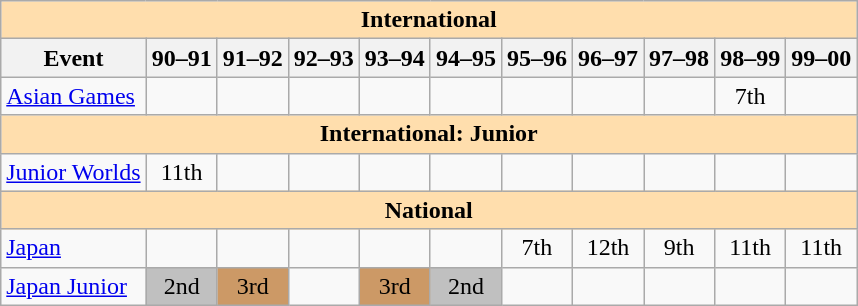<table class="wikitable" style="text-align:center">
<tr>
<th style="background-color: #ffdead; " colspan=11 align=center>International</th>
</tr>
<tr>
<th>Event</th>
<th>90–91</th>
<th>91–92</th>
<th>92–93</th>
<th>93–94</th>
<th>94–95</th>
<th>95–96</th>
<th>96–97</th>
<th>97–98</th>
<th>98–99</th>
<th>99–00</th>
</tr>
<tr>
<td align=left><a href='#'>Asian Games</a></td>
<td></td>
<td></td>
<td></td>
<td></td>
<td></td>
<td></td>
<td></td>
<td></td>
<td>7th</td>
<td></td>
</tr>
<tr>
<th style="background-color: #ffdead; " colspan=11 align=center>International: Junior</th>
</tr>
<tr>
<td align=left><a href='#'>Junior Worlds</a></td>
<td>11th</td>
<td></td>
<td></td>
<td></td>
<td></td>
<td></td>
<td></td>
<td></td>
<td></td>
<td></td>
</tr>
<tr>
<th style="background-color: #ffdead; " colspan=11 align=center>National</th>
</tr>
<tr>
<td align=left><a href='#'>Japan</a></td>
<td></td>
<td></td>
<td></td>
<td></td>
<td></td>
<td>7th</td>
<td>12th</td>
<td>9th</td>
<td>11th</td>
<td>11th</td>
</tr>
<tr>
<td align=left><a href='#'>Japan Junior</a></td>
<td bgcolor=silver>2nd</td>
<td bgcolor=cc9966>3rd</td>
<td></td>
<td bgcolor=cc9966>3rd</td>
<td bgcolor=silver>2nd</td>
<td></td>
<td></td>
<td></td>
<td></td>
<td></td>
</tr>
</table>
